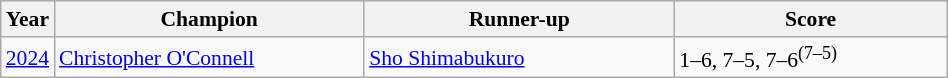<table class="wikitable" style="font-size:90%">
<tr>
<th>Year</th>
<th width="200">Champion</th>
<th width="200">Runner-up</th>
<th width="175">Score</th>
</tr>
<tr>
<td><a href='#'>2024</a></td>
<td> <a href='#'>Christopher O'Connell</a></td>
<td> <a href='#'>Sho Shimabukuro</a></td>
<td>1–6, 7–5, 7–6<sup>(7–5)</sup></td>
</tr>
</table>
